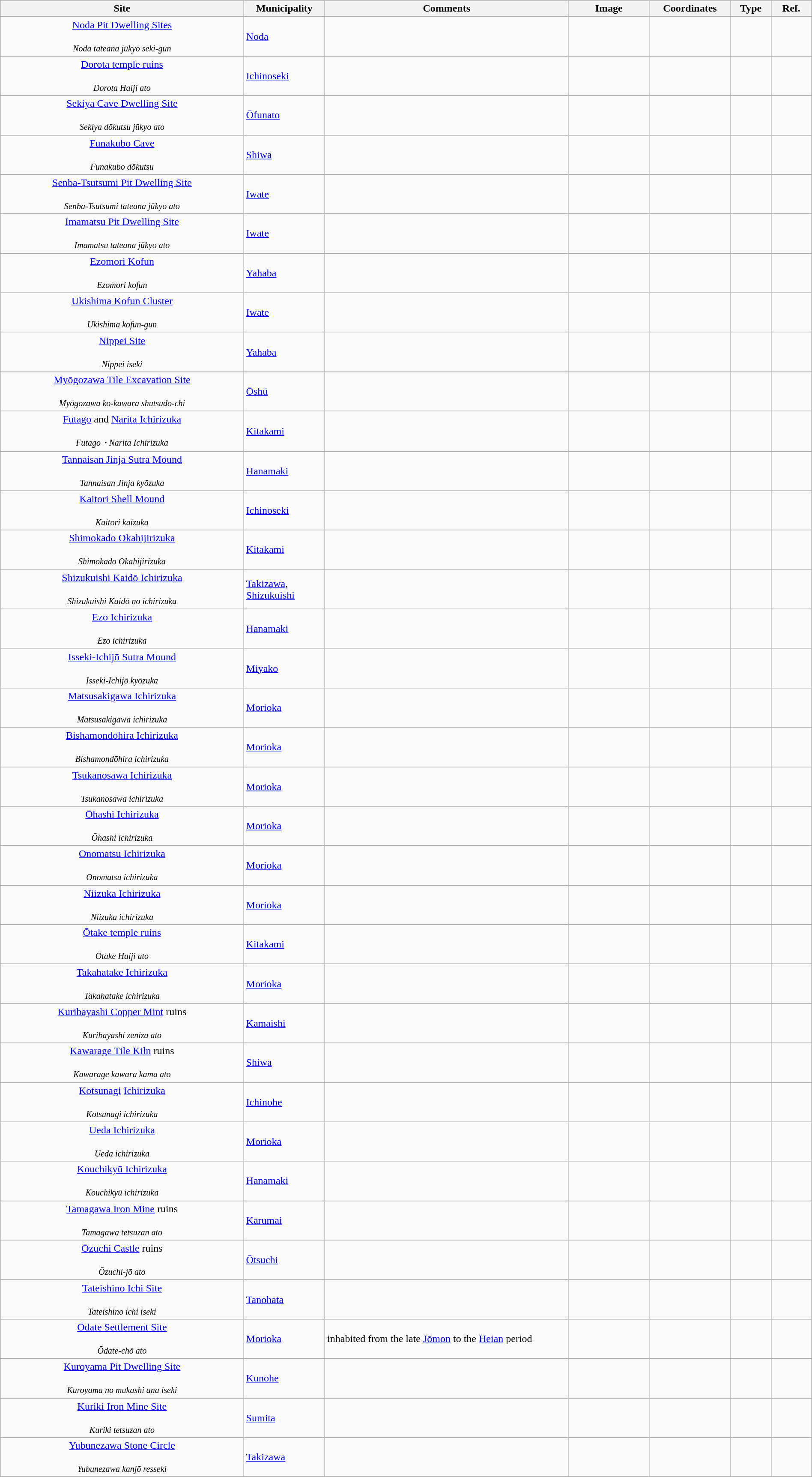<table class="wikitable sortable"  style="width:100%;">
<tr>
<th width="30%" align="left">Site</th>
<th width="10%" align="left">Municipality</th>
<th width="30%" align="left" class="unsortable">Comments</th>
<th width="10%" align="left"  class="unsortable">Image</th>
<th width="10%" align="left" class="unsortable">Coordinates</th>
<th width="5%" align="left">Type</th>
<th width="5%" align="left"  class="unsortable">Ref.</th>
</tr>
<tr>
<td align="center"><a href='#'>Noda Pit Dwelling Sites</a><br><br><small><em>Noda tateana jūkyo seki-gun</em></small></td>
<td><a href='#'>Noda</a></td>
<td></td>
<td></td>
<td></td>
<td></td>
<td></td>
</tr>
<tr>
<td align="center"><a href='#'>Dorota temple ruins</a> <br><br><small><em>Dorota Haiji ato</em></small></td>
<td><a href='#'>Ichinoseki</a></td>
<td></td>
<td></td>
<td></td>
<td></td>
<td></td>
</tr>
<tr>
<td align="center"><a href='#'>Sekiya Cave Dwelling Site</a><br><br><small><em>Sekiya dōkutsu jūkyo ato</em></small></td>
<td><a href='#'>Ōfunato</a></td>
<td></td>
<td></td>
<td></td>
<td></td>
<td></td>
</tr>
<tr>
<td align="center"><a href='#'>Funakubo Cave</a><br><br><small><em>Funakubo dōkutsu</em></small></td>
<td><a href='#'>Shiwa</a></td>
<td></td>
<td></td>
<td></td>
<td></td>
<td></td>
</tr>
<tr>
<td align="center"><a href='#'>Senba-Tsutsumi Pit Dwelling Site</a><br><br><small><em>Senba-Tsutsumi tateana jūkyo ato</em></small></td>
<td><a href='#'>Iwate</a></td>
<td></td>
<td></td>
<td></td>
<td></td>
<td></td>
</tr>
<tr>
<td align="center"><a href='#'>Imamatsu Pit Dwelling Site</a><br><br><small><em>Imamatsu tateana jūkyo ato</em></small></td>
<td><a href='#'>Iwate</a></td>
<td></td>
<td></td>
<td></td>
<td></td>
<td></td>
</tr>
<tr>
<td align="center"><a href='#'>Ezomori Kofun</a><br><br><small><em>Ezomori kofun</em></small></td>
<td><a href='#'>Yahaba</a></td>
<td></td>
<td></td>
<td></td>
<td></td>
<td></td>
</tr>
<tr>
<td align="center"><a href='#'>Ukishima Kofun Cluster</a><br><br><small><em>Ukishima kofun-gun</em></small></td>
<td><a href='#'>Iwate</a></td>
<td></td>
<td></td>
<td></td>
<td></td>
<td></td>
</tr>
<tr>
<td align="center"><a href='#'>Nippei Site</a><br><br><small><em>Nippei iseki</em></small></td>
<td><a href='#'>Yahaba</a></td>
<td></td>
<td></td>
<td></td>
<td></td>
<td></td>
</tr>
<tr>
<td align="center"><a href='#'>Myōgozawa Tile Excavation Site</a><br><br><small><em>Myōgozawa ko-kawara shutsudo-chi</em></small></td>
<td><a href='#'>Ōshū</a></td>
<td></td>
<td></td>
<td></td>
<td></td>
<td></td>
</tr>
<tr>
<td align="center"><a href='#'>Futago</a> and <a href='#'>Narita Ichirizuka</a><br><br><small><em>Futago・Narita Ichirizuka</em></small></td>
<td><a href='#'>Kitakami</a></td>
<td></td>
<td></td>
<td></td>
<td></td>
<td></td>
</tr>
<tr>
<td align="center"><a href='#'>Tannaisan Jinja Sutra Mound</a><br><br><small><em>Tannaisan Jinja kyōzuka</em></small></td>
<td><a href='#'>Hanamaki</a></td>
<td></td>
<td></td>
<td></td>
<td></td>
<td></td>
</tr>
<tr>
<td align="center"><a href='#'>Kaitori Shell Mound</a><br><br><small><em>Kaitori kaizuka</em></small></td>
<td><a href='#'>Ichinoseki</a></td>
<td></td>
<td></td>
<td></td>
<td></td>
<td></td>
</tr>
<tr>
<td align="center"><a href='#'>Shimokado Okahijirizuka</a><br><br><small><em>Shimokado Okahijirizuka</em></small></td>
<td><a href='#'>Kitakami</a></td>
<td></td>
<td></td>
<td></td>
<td></td>
<td></td>
</tr>
<tr>
<td align="center"><a href='#'>Shizukuishi Kaidō Ichirizuka</a><br><br><small><em>Shizukuishi Kaidō no ichirizuka</em></small></td>
<td><a href='#'>Takizawa</a>, <a href='#'>Shizukuishi</a></td>
<td></td>
<td></td>
<td></td>
<td></td>
<td></td>
</tr>
<tr>
<td align="center"><a href='#'>Ezo Ichirizuka</a><br><br><small><em>Ezo ichirizuka</em></small></td>
<td><a href='#'>Hanamaki</a></td>
<td></td>
<td></td>
<td></td>
<td></td>
<td></td>
</tr>
<tr>
<td align="center"><a href='#'>Isseki-Ichijō Sutra Mound</a><br><br><small><em>Isseki-Ichijō kyōzuka</em></small></td>
<td><a href='#'>Miyako</a></td>
<td></td>
<td></td>
<td></td>
<td></td>
<td></td>
</tr>
<tr>
<td align="center"><a href='#'>Matsusakigawa Ichirizuka</a><br><br><small><em>Matsusakigawa ichirizuka</em></small></td>
<td><a href='#'>Morioka</a></td>
<td></td>
<td></td>
<td></td>
<td></td>
<td></td>
</tr>
<tr>
<td align="center"><a href='#'>Bishamondōhira Ichirizuka</a><br><br><small><em>Bishamondōhira ichirizuka</em></small></td>
<td><a href='#'>Morioka</a></td>
<td></td>
<td></td>
<td></td>
<td></td>
<td></td>
</tr>
<tr>
<td align="center"><a href='#'>Tsukanosawa Ichirizuka</a><br><br><small><em>Tsukanosawa ichirizuka</em></small></td>
<td><a href='#'>Morioka</a></td>
<td></td>
<td></td>
<td></td>
<td></td>
<td></td>
</tr>
<tr>
<td align="center"><a href='#'>Ōhashi Ichirizuka</a><br><br><small><em>Ōhashi ichirizuka</em></small></td>
<td><a href='#'>Morioka</a></td>
<td></td>
<td></td>
<td></td>
<td></td>
<td></td>
</tr>
<tr>
<td align="center"><a href='#'>Onomatsu Ichirizuka</a><br><br><small><em>Onomatsu ichirizuka</em></small></td>
<td><a href='#'>Morioka</a></td>
<td></td>
<td></td>
<td></td>
<td></td>
<td></td>
</tr>
<tr>
<td align="center"><a href='#'>Niizuka Ichirizuka</a><br><br><small><em>Niizuka ichirizuka</em></small></td>
<td><a href='#'>Morioka</a></td>
<td></td>
<td></td>
<td></td>
<td></td>
<td></td>
</tr>
<tr>
<td align="center"><a href='#'>Ōtake temple ruins</a> <br><br><small><em>Ōtake Haiji ato</em></small></td>
<td><a href='#'>Kitakami</a></td>
<td></td>
<td></td>
<td></td>
<td></td>
<td></td>
</tr>
<tr>
<td align="center"><a href='#'>Takahatake Ichirizuka</a><br><br><small><em>Takahatake ichirizuka</em></small></td>
<td><a href='#'>Morioka</a></td>
<td></td>
<td></td>
<td></td>
<td></td>
<td></td>
</tr>
<tr>
<td align="center"><a href='#'>Kuribayashi Copper Mint</a> ruins<br><br><small><em>Kuribayashi zeniza ato</em></small></td>
<td><a href='#'>Kamaishi</a></td>
<td></td>
<td></td>
<td></td>
<td></td>
<td></td>
</tr>
<tr>
<td align="center"><a href='#'>Kawarage Tile Kiln</a> ruins<br><br><small><em>Kawarage kawara kama ato</em></small></td>
<td><a href='#'>Shiwa</a></td>
<td></td>
<td></td>
<td></td>
<td></td>
<td></td>
</tr>
<tr>
<td align="center"><a href='#'>Kotsunagi</a> <a href='#'>Ichirizuka</a><br><br><small><em>Kotsunagi ichirizuka</em></small></td>
<td><a href='#'>Ichinohe</a></td>
<td></td>
<td></td>
<td></td>
<td></td>
<td></td>
</tr>
<tr>
<td align="center"><a href='#'>Ueda Ichirizuka</a><br><br><small><em>Ueda ichirizuka</em></small></td>
<td><a href='#'>Morioka</a></td>
<td></td>
<td></td>
<td></td>
<td></td>
<td></td>
</tr>
<tr>
<td align="center"><a href='#'>Kouchikyū Ichirizuka</a><br><br><small><em>Kouchikyū ichirizuka</em></small></td>
<td><a href='#'>Hanamaki</a></td>
<td></td>
<td></td>
<td></td>
<td></td>
<td></td>
</tr>
<tr>
<td align="center"><a href='#'>Tamagawa Iron Mine</a> ruins<br><br><small><em>Tamagawa tetsuzan ato</em></small></td>
<td><a href='#'>Karumai</a></td>
<td></td>
<td></td>
<td></td>
<td></td>
<td></td>
</tr>
<tr>
<td align="center"><a href='#'>Ōzuchi Castle</a> ruins<br><br><small><em>Ōzuchi-jō ato</em></small></td>
<td><a href='#'>Ōtsuchi</a></td>
<td></td>
<td></td>
<td></td>
<td></td>
<td></td>
</tr>
<tr>
<td align="center"><a href='#'>Tateishino Ichi Site</a><br><br><small><em>Tateishino ichi iseki</em></small></td>
<td><a href='#'>Tanohata</a></td>
<td></td>
<td></td>
<td></td>
<td></td>
<td></td>
</tr>
<tr>
<td align="center"><a href='#'>Ōdate Settlement Site</a><br><br><small><em>Ōdate-chō ato</em></small></td>
<td><a href='#'>Morioka</a></td>
<td>inhabited from the late <a href='#'>Jōmon</a> to the <a href='#'>Heian</a> period</td>
<td></td>
<td></td>
<td></td>
<td></td>
</tr>
<tr>
<td align="center"><a href='#'>Kuroyama Pit Dwelling Site</a><br><br><small><em>Kuroyama no mukashi ana iseki</em></small></td>
<td><a href='#'>Kunohe</a></td>
<td></td>
<td></td>
<td></td>
<td></td>
<td></td>
</tr>
<tr>
<td align="center"><a href='#'>Kuriki Iron Mine Site</a><br><br><small><em>Kuriki tetsuzan ato</em></small></td>
<td><a href='#'>Sumita</a></td>
<td></td>
<td></td>
<td></td>
<td></td>
<td></td>
</tr>
<tr>
<td align="center"><a href='#'>Yubunezawa Stone Circle</a><br><br><small><em>Yubunezawa kanjō resseki</em></small></td>
<td><a href='#'>Takizawa</a></td>
<td></td>
<td></td>
<td></td>
<td></td>
<td></td>
</tr>
<tr>
</tr>
</table>
